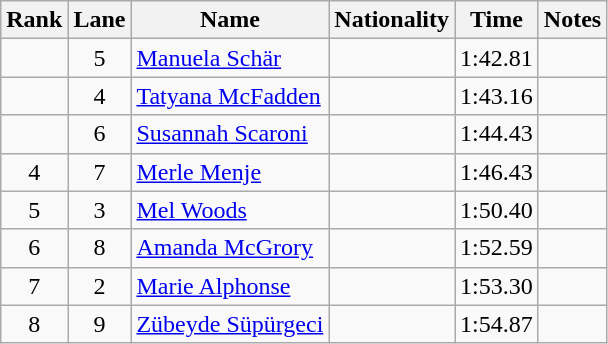<table class="wikitable sortable" style="text-align:center">
<tr>
<th>Rank</th>
<th>Lane</th>
<th>Name</th>
<th>Nationality</th>
<th>Time</th>
<th>Notes</th>
</tr>
<tr>
<td></td>
<td>5</td>
<td align="left"><a href='#'>Manuela Schär</a></td>
<td align="left"></td>
<td>1:42.81</td>
<td></td>
</tr>
<tr>
<td></td>
<td>4</td>
<td align="left"><a href='#'>Tatyana McFadden</a></td>
<td align="left"></td>
<td>1:43.16</td>
<td></td>
</tr>
<tr>
<td></td>
<td>6</td>
<td align="left"><a href='#'>Susannah Scaroni</a></td>
<td align="left"></td>
<td>1:44.43</td>
<td></td>
</tr>
<tr>
<td>4</td>
<td>7</td>
<td align="left"><a href='#'>Merle Menje</a></td>
<td align="left"></td>
<td>1:46.43</td>
<td></td>
</tr>
<tr>
<td>5</td>
<td>3</td>
<td align="left"><a href='#'>Mel Woods</a></td>
<td align="left"></td>
<td>1:50.40</td>
<td></td>
</tr>
<tr>
<td>6</td>
<td>8</td>
<td align="left"><a href='#'>Amanda McGrory</a></td>
<td align="left"></td>
<td>1:52.59</td>
<td></td>
</tr>
<tr>
<td>7</td>
<td>2</td>
<td align="left"><a href='#'>Marie Alphonse</a></td>
<td align="left"></td>
<td>1:53.30</td>
<td></td>
</tr>
<tr>
<td>8</td>
<td>9</td>
<td align="left"><a href='#'>Zübeyde Süpürgeci</a></td>
<td align="left"></td>
<td>1:54.87</td>
<td></td>
</tr>
</table>
